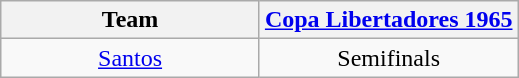<table class="wikitable">
<tr>
<th width= 50%>Team</th>
<th width= 50%><a href='#'>Copa Libertadores 1965</a></th>
</tr>
<tr align="center">
<td><a href='#'>Santos</a></td>
<td>Semifinals</td>
</tr>
</table>
